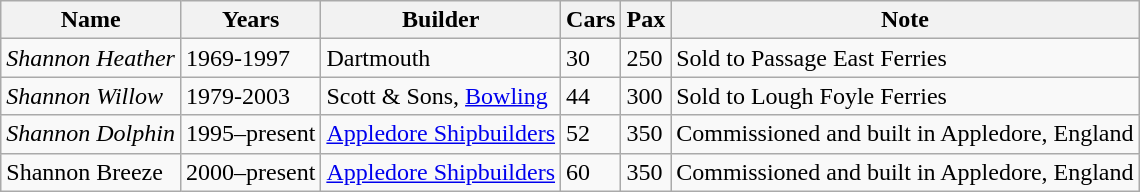<table class="wikitable">
<tr>
<th>Name</th>
<th>Years</th>
<th>Builder</th>
<th>Cars</th>
<th>Pax</th>
<th>Note</th>
</tr>
<tr>
<td><em>Shannon Heather</em></td>
<td>1969-1997</td>
<td>Dartmouth</td>
<td>30</td>
<td>250</td>
<td>Sold to Passage East Ferries</td>
</tr>
<tr>
<td><em>Shannon Willow</em></td>
<td>1979-2003</td>
<td>Scott & Sons, <a href='#'>Bowling</a></td>
<td>44</td>
<td>300</td>
<td>Sold to Lough Foyle Ferries</td>
</tr>
<tr>
<td><em>Shannon Dolphin</em></td>
<td>1995–present</td>
<td><a href='#'>Appledore Shipbuilders</a></td>
<td>52</td>
<td>350</td>
<td>Commissioned and built in Appledore, England</td>
</tr>
<tr>
<td>Shannon Breeze</td>
<td>2000–present</td>
<td><a href='#'>Appledore Shipbuilders</a></td>
<td>60</td>
<td>350</td>
<td>Commissioned and built in Appledore, England</td>
</tr>
</table>
